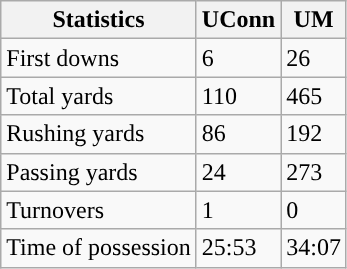<table class="wikitable">
<tr>
<th>Statistics</th>
<th>UConn</th>
<th>UM</th>
</tr>
<tr>
<td>First downs</td>
<td>6</td>
<td>26</td>
</tr>
<tr>
<td>Total yards</td>
<td>110</td>
<td>465</td>
</tr>
<tr>
<td>Rushing yards</td>
<td>86</td>
<td>192</td>
</tr>
<tr>
<td>Passing yards</td>
<td>24</td>
<td>273</td>
</tr>
<tr>
<td>Turnovers</td>
<td>1</td>
<td>0</td>
</tr>
<tr>
<td>Time of possession</td>
<td>25:53</td>
<td>34:07</td>
</tr>
</table>
